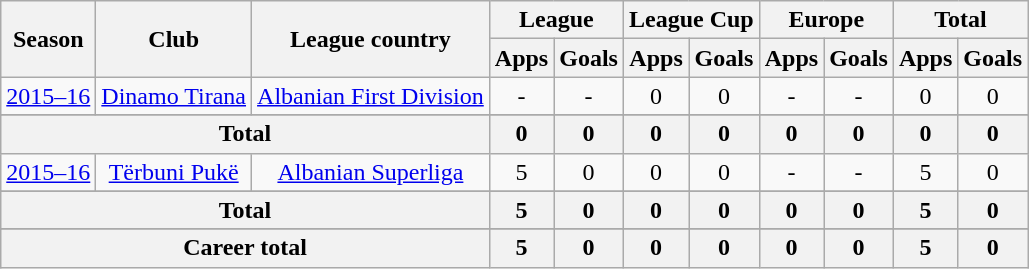<table class="wikitable" style="text-align: center;">
<tr>
<th rowspan="2">Season</th>
<th rowspan="2">Club</th>
<th rowspan="2">League country</th>
<th colspan="2">League</th>
<th colspan="2">League Cup</th>
<th colspan="2">Europe</th>
<th colspan="2">Total</th>
</tr>
<tr>
<th>Apps</th>
<th>Goals</th>
<th>Apps</th>
<th>Goals</th>
<th>Apps</th>
<th>Goals</th>
<th>Apps</th>
<th>Goals</th>
</tr>
<tr>
<td rowspan="1"><a href='#'>2015–16</a></td>
<td rowspan="1" valign="center"><a href='#'>Dinamo Tirana</a></td>
<td rowspan="1"><a href='#'>Albanian First Division</a></td>
<td>-</td>
<td>-</td>
<td>0</td>
<td>0</td>
<td>-</td>
<td>-</td>
<td>0</td>
<td>0</td>
</tr>
<tr>
</tr>
<tr>
<th colspan="3" valign="center">Total</th>
<th>0</th>
<th>0</th>
<th>0</th>
<th>0</th>
<th>0</th>
<th>0</th>
<th>0</th>
<th>0</th>
</tr>
<tr>
<td rowspan="1"><a href='#'>2015–16</a></td>
<td rowspan="1" valign="center"><a href='#'>Tërbuni Pukë</a></td>
<td rowspan="1"><a href='#'>Albanian Superliga</a></td>
<td>5</td>
<td>0</td>
<td>0</td>
<td>0</td>
<td>-</td>
<td>-</td>
<td>5</td>
<td>0</td>
</tr>
<tr>
</tr>
<tr>
<th colspan="3" valign="center">Total</th>
<th>5</th>
<th>0</th>
<th>0</th>
<th>0</th>
<th>0</th>
<th>0</th>
<th>5</th>
<th>0</th>
</tr>
<tr>
</tr>
<tr>
<th colspan="3">Career total</th>
<th>5</th>
<th>0</th>
<th>0</th>
<th>0</th>
<th>0</th>
<th>0</th>
<th>5</th>
<th>0</th>
</tr>
</table>
